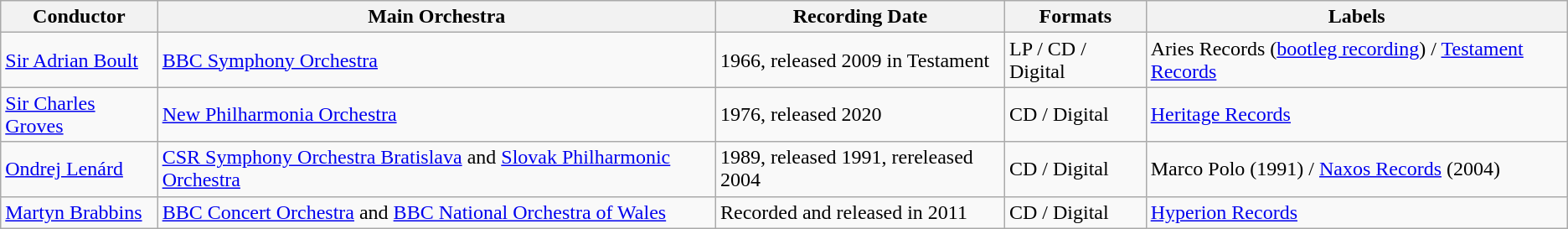<table class="wikitable">
<tr>
<th>Conductor</th>
<th>Main Orchestra</th>
<th>Recording Date</th>
<th>Formats</th>
<th>Labels</th>
</tr>
<tr>
<td><a href='#'>Sir Adrian Boult</a></td>
<td><a href='#'>BBC Symphony Orchestra</a></td>
<td>1966, released 2009 in Testament</td>
<td>LP / CD / Digital</td>
<td>Aries Records (<a href='#'>bootleg recording</a>) / <a href='#'>Testament Records</a></td>
</tr>
<tr>
<td><a href='#'>Sir Charles Groves</a></td>
<td><a href='#'>New Philharmonia Orchestra</a></td>
<td>1976, released 2020</td>
<td>CD / Digital</td>
<td><a href='#'>Heritage Records</a></td>
</tr>
<tr>
<td><a href='#'>Ondrej Lenárd</a></td>
<td><a href='#'>CSR Symphony Orchestra Bratislava</a> and <a href='#'>Slovak Philharmonic Orchestra</a></td>
<td>1989, released 1991, rereleased 2004</td>
<td>CD / Digital</td>
<td>Marco Polo (1991) / <a href='#'>Naxos Records</a> (2004)</td>
</tr>
<tr>
<td><a href='#'>Martyn Brabbins</a></td>
<td><a href='#'>BBC Concert Orchestra</a> and <a href='#'>BBC National Orchestra of Wales</a></td>
<td>Recorded and released in 2011</td>
<td>CD / Digital</td>
<td><a href='#'>Hyperion Records</a></td>
</tr>
</table>
